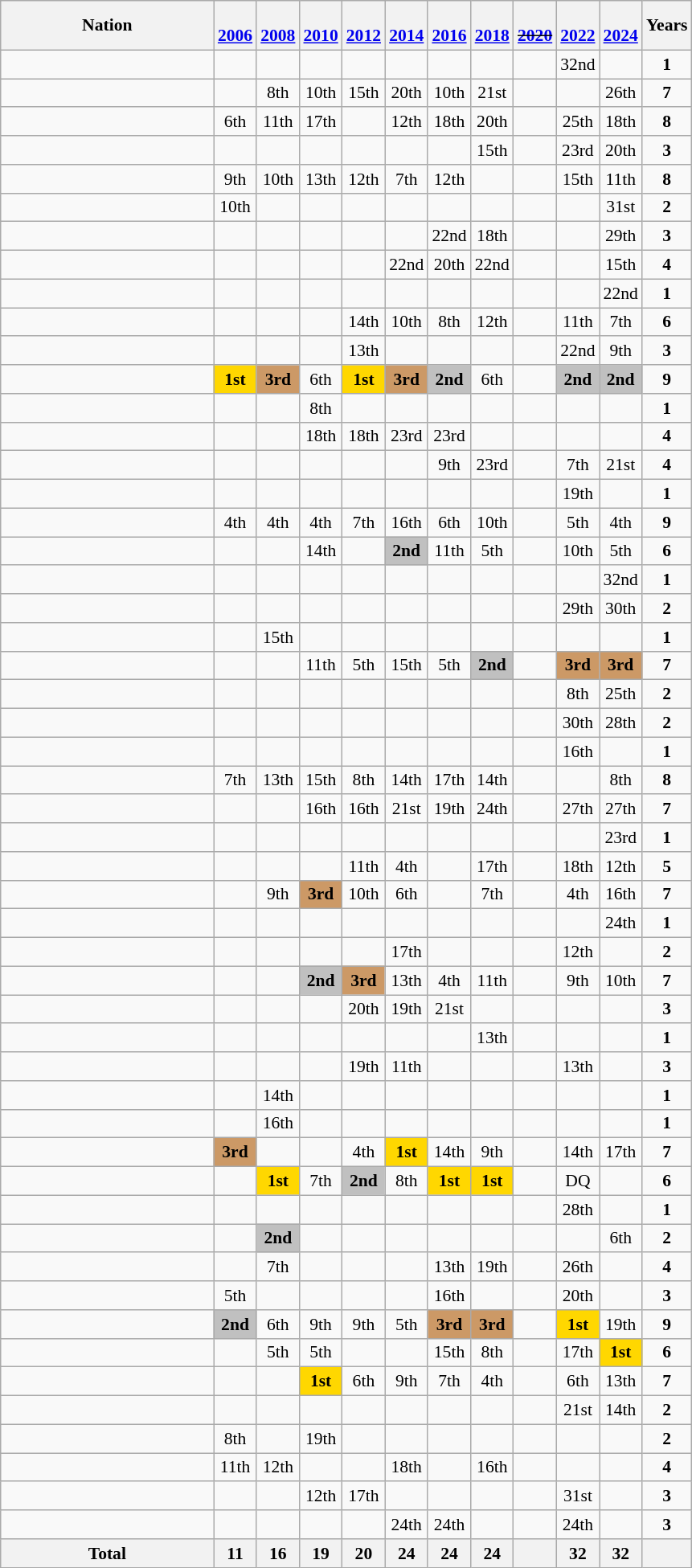<table class="wikitable" style="text-align:center; font-size:90%">
<tr>
<th width=170>Nation</th>
<th><br><a href='#'>2006</a></th>
<th><br><a href='#'>2008</a></th>
<th><br><a href='#'>2010</a></th>
<th><br><a href='#'>2012</a></th>
<th><br><a href='#'>2014</a></th>
<th><br><a href='#'>2016</a></th>
<th><br><a href='#'>2018</a></th>
<th><s><br><a href='#'>2020</a></s></th>
<th><br><a href='#'>2022</a></th>
<th><br><a href='#'>2024</a></th>
<th>Years</th>
</tr>
<tr>
<td align=left></td>
<td></td>
<td></td>
<td></td>
<td></td>
<td></td>
<td></td>
<td></td>
<td></td>
<td>32nd</td>
<td></td>
<td><strong>1</strong></td>
</tr>
<tr>
<td align=left></td>
<td></td>
<td>8th</td>
<td>10th</td>
<td>15th</td>
<td>20th</td>
<td>10th</td>
<td>21st</td>
<td></td>
<td></td>
<td>26th</td>
<td><strong>7</strong></td>
</tr>
<tr>
<td align=left></td>
<td>6th</td>
<td>11th</td>
<td>17th</td>
<td></td>
<td>12th</td>
<td>18th</td>
<td>20th</td>
<td></td>
<td>25th</td>
<td>18th</td>
<td><strong>8</strong></td>
</tr>
<tr>
<td align=left></td>
<td></td>
<td></td>
<td></td>
<td></td>
<td></td>
<td></td>
<td>15th</td>
<td></td>
<td>23rd</td>
<td>20th</td>
<td><strong>3</strong></td>
</tr>
<tr>
<td align=left></td>
<td>9th</td>
<td>10th</td>
<td>13th</td>
<td>12th</td>
<td>7th</td>
<td>12th</td>
<td></td>
<td></td>
<td>15th</td>
<td>11th</td>
<td><strong>8</strong></td>
</tr>
<tr>
<td align=left></td>
<td>10th</td>
<td></td>
<td></td>
<td></td>
<td></td>
<td></td>
<td></td>
<td></td>
<td></td>
<td>31st</td>
<td><strong>2</strong></td>
</tr>
<tr>
<td align=left></td>
<td></td>
<td></td>
<td></td>
<td></td>
<td></td>
<td>22nd</td>
<td>18th</td>
<td></td>
<td></td>
<td>29th</td>
<td><strong>3</strong></td>
</tr>
<tr>
<td align=left></td>
<td></td>
<td></td>
<td></td>
<td></td>
<td>22nd</td>
<td>20th</td>
<td>22nd</td>
<td></td>
<td></td>
<td>15th</td>
<td><strong>4</strong></td>
</tr>
<tr>
<td align=left></td>
<td></td>
<td></td>
<td></td>
<td></td>
<td></td>
<td></td>
<td></td>
<td></td>
<td></td>
<td>22nd</td>
<td><strong>1</strong></td>
</tr>
<tr>
<td align=left></td>
<td></td>
<td></td>
<td></td>
<td>14th</td>
<td>10th</td>
<td>8th</td>
<td>12th</td>
<td></td>
<td>11th</td>
<td>7th</td>
<td><strong>6</strong></td>
</tr>
<tr>
<td align=left></td>
<td></td>
<td></td>
<td></td>
<td>13th</td>
<td></td>
<td></td>
<td></td>
<td></td>
<td>22nd</td>
<td>9th</td>
<td><strong>3</strong></td>
</tr>
<tr>
<td align=left></td>
<td bgcolor=gold><strong>1st</strong></td>
<td bgcolor=#cc9966><strong>3rd</strong></td>
<td>6th</td>
<td bgcolor=gold><strong>1st</strong></td>
<td bgcolor=#cc9966><strong>3rd</strong></td>
<td bgcolor=silver><strong>2nd</strong></td>
<td>6th</td>
<td></td>
<td bgcolor=silver><strong>2nd</strong></td>
<td bgcolor=silver><strong>2nd</strong></td>
<td><strong>9</strong></td>
</tr>
<tr>
<td align=left></td>
<td></td>
<td></td>
<td>8th</td>
<td></td>
<td></td>
<td></td>
<td></td>
<td></td>
<td></td>
<td></td>
<td><strong>1</strong></td>
</tr>
<tr>
<td align=left></td>
<td></td>
<td></td>
<td>18th</td>
<td>18th</td>
<td>23rd</td>
<td>23rd</td>
<td></td>
<td></td>
<td></td>
<td></td>
<td><strong>4</strong></td>
</tr>
<tr>
<td align=left></td>
<td></td>
<td></td>
<td></td>
<td></td>
<td></td>
<td>9th</td>
<td>23rd</td>
<td></td>
<td>7th</td>
<td>21st</td>
<td><strong>4</strong></td>
</tr>
<tr>
<td align=left></td>
<td></td>
<td></td>
<td></td>
<td></td>
<td></td>
<td></td>
<td></td>
<td></td>
<td>19th</td>
<td></td>
<td><strong>1</strong></td>
</tr>
<tr>
<td align=left></td>
<td>4th</td>
<td>4th</td>
<td>4th</td>
<td>7th</td>
<td>16th</td>
<td>6th</td>
<td>10th</td>
<td></td>
<td>5th</td>
<td>4th</td>
<td><strong>9</strong></td>
</tr>
<tr>
<td align=left></td>
<td></td>
<td></td>
<td>14th</td>
<td></td>
<td bgcolor=silver><strong>2nd</strong></td>
<td>11th</td>
<td>5th</td>
<td></td>
<td>10th</td>
<td>5th</td>
<td><strong>6</strong></td>
</tr>
<tr>
<td align=left></td>
<td></td>
<td></td>
<td></td>
<td></td>
<td></td>
<td></td>
<td></td>
<td></td>
<td></td>
<td>32nd</td>
<td><strong>1</strong></td>
</tr>
<tr>
<td align=left></td>
<td></td>
<td></td>
<td></td>
<td></td>
<td></td>
<td></td>
<td></td>
<td></td>
<td>29th</td>
<td>30th</td>
<td><strong>2</strong></td>
</tr>
<tr>
<td align=left></td>
<td></td>
<td>15th</td>
<td></td>
<td></td>
<td></td>
<td></td>
<td></td>
<td></td>
<td></td>
<td></td>
<td><strong>1</strong></td>
</tr>
<tr>
<td align=left></td>
<td></td>
<td></td>
<td>11th</td>
<td>5th</td>
<td>15th</td>
<td>5th</td>
<td bgcolor=silver><strong>2nd</strong></td>
<td></td>
<td bgcolor=#cc9966><strong>3rd</strong></td>
<td bgcolor=#cc9966><strong>3rd</strong></td>
<td><strong>7</strong></td>
</tr>
<tr>
<td align=left></td>
<td></td>
<td></td>
<td></td>
<td></td>
<td></td>
<td></td>
<td></td>
<td></td>
<td>8th</td>
<td>25th</td>
<td><strong>2</strong></td>
</tr>
<tr>
<td align=left></td>
<td></td>
<td></td>
<td></td>
<td></td>
<td></td>
<td></td>
<td></td>
<td></td>
<td>30th</td>
<td>28th</td>
<td><strong>2</strong></td>
</tr>
<tr>
<td align=left></td>
<td></td>
<td></td>
<td></td>
<td></td>
<td></td>
<td></td>
<td></td>
<td></td>
<td>16th</td>
<td></td>
<td><strong>1</strong></td>
</tr>
<tr>
<td align=left></td>
<td>7th</td>
<td>13th</td>
<td>15th</td>
<td>8th</td>
<td>14th</td>
<td>17th</td>
<td>14th</td>
<td></td>
<td></td>
<td>8th</td>
<td><strong>8</strong></td>
</tr>
<tr>
<td align=left></td>
<td></td>
<td></td>
<td>16th</td>
<td>16th</td>
<td>21st</td>
<td>19th</td>
<td>24th</td>
<td></td>
<td>27th</td>
<td>27th</td>
<td><strong>7</strong></td>
</tr>
<tr>
<td align=left></td>
<td></td>
<td></td>
<td></td>
<td></td>
<td></td>
<td></td>
<td></td>
<td></td>
<td></td>
<td>23rd</td>
<td><strong>1</strong></td>
</tr>
<tr>
<td align=left></td>
<td></td>
<td></td>
<td></td>
<td>11th</td>
<td>4th</td>
<td></td>
<td>17th</td>
<td></td>
<td>18th</td>
<td>12th</td>
<td><strong>5</strong></td>
</tr>
<tr>
<td align=left></td>
<td></td>
<td>9th</td>
<td bgcolor=#cc9966><strong>3rd</strong></td>
<td>10th</td>
<td>6th</td>
<td></td>
<td>7th</td>
<td></td>
<td>4th</td>
<td>16th</td>
<td><strong>7</strong></td>
</tr>
<tr>
<td align=left></td>
<td></td>
<td></td>
<td></td>
<td></td>
<td></td>
<td></td>
<td></td>
<td></td>
<td></td>
<td>24th</td>
<td><strong>1</strong></td>
</tr>
<tr>
<td align=left></td>
<td></td>
<td></td>
<td></td>
<td></td>
<td>17th</td>
<td></td>
<td></td>
<td></td>
<td>12th</td>
<td></td>
<td><strong>2</strong></td>
</tr>
<tr>
<td align=left></td>
<td></td>
<td></td>
<td bgcolor=silver><strong>2nd</strong></td>
<td bgcolor=#cc9966><strong>3rd</strong></td>
<td>13th</td>
<td>4th</td>
<td>11th</td>
<td></td>
<td>9th</td>
<td>10th</td>
<td><strong>7</strong></td>
</tr>
<tr>
<td align=left></td>
<td></td>
<td></td>
<td></td>
<td>20th</td>
<td>19th</td>
<td>21st</td>
<td></td>
<td></td>
<td></td>
<td></td>
<td><strong>3</strong></td>
</tr>
<tr>
<td align=left></td>
<td></td>
<td></td>
<td></td>
<td></td>
<td></td>
<td></td>
<td>13th</td>
<td></td>
<td></td>
<td></td>
<td><strong>1</strong></td>
</tr>
<tr>
<td align=left></td>
<td></td>
<td></td>
<td></td>
<td>19th</td>
<td>11th</td>
<td></td>
<td></td>
<td></td>
<td>13th</td>
<td></td>
<td><strong>3</strong></td>
</tr>
<tr>
<td align=left></td>
<td></td>
<td>14th</td>
<td></td>
<td></td>
<td></td>
<td></td>
<td></td>
<td></td>
<td></td>
<td></td>
<td><strong>1</strong></td>
</tr>
<tr>
<td align=left></td>
<td></td>
<td>16th</td>
<td></td>
<td></td>
<td></td>
<td></td>
<td></td>
<td></td>
<td></td>
<td></td>
<td><strong>1</strong></td>
</tr>
<tr>
<td align=left></td>
<td bgcolor=#cc9966><strong>3rd</strong></td>
<td></td>
<td></td>
<td>4th</td>
<td bgcolor=gold><strong>1st</strong></td>
<td>14th</td>
<td>9th</td>
<td></td>
<td>14th</td>
<td>17th</td>
<td><strong>7</strong></td>
</tr>
<tr>
<td align=left></td>
<td></td>
<td bgcolor=gold><strong>1st</strong></td>
<td>7th</td>
<td bgcolor=silver><strong>2nd</strong></td>
<td>8th</td>
<td bgcolor=gold><strong>1st</strong></td>
<td bgcolor=gold><strong>1st</strong></td>
<td></td>
<td>DQ</td>
<td></td>
<td><strong>6</strong></td>
</tr>
<tr>
<td align=left></td>
<td></td>
<td></td>
<td></td>
<td></td>
<td></td>
<td></td>
<td></td>
<td></td>
<td>28th</td>
<td></td>
<td><strong>1</strong></td>
</tr>
<tr>
<td align=left></td>
<td></td>
<td bgcolor=silver><strong>2nd</strong></td>
<td></td>
<td></td>
<td></td>
<td></td>
<td></td>
<td></td>
<td></td>
<td>6th</td>
<td><strong>2</strong></td>
</tr>
<tr>
<td align=left></td>
<td></td>
<td>7th</td>
<td></td>
<td></td>
<td></td>
<td>13th</td>
<td>19th</td>
<td></td>
<td>26th</td>
<td></td>
<td><strong>4</strong></td>
</tr>
<tr>
<td align=left></td>
<td>5th</td>
<td></td>
<td></td>
<td></td>
<td></td>
<td>16th</td>
<td></td>
<td></td>
<td>20th</td>
<td></td>
<td><strong>3</strong></td>
</tr>
<tr>
<td align=left></td>
<td bgcolor=silver><strong>2nd</strong></td>
<td>6th</td>
<td>9th</td>
<td>9th</td>
<td>5th</td>
<td bgcolor=#cc9966><strong>3rd</strong></td>
<td bgcolor=#cc9966><strong>3rd</strong></td>
<td></td>
<td bgcolor=gold><strong>1st</strong></td>
<td>19th</td>
<td><strong>9</strong></td>
</tr>
<tr>
<td align=left></td>
<td></td>
<td>5th</td>
<td>5th</td>
<td></td>
<td></td>
<td>15th</td>
<td>8th</td>
<td></td>
<td>17th</td>
<td bgcolor=gold><strong>1st</strong></td>
<td><strong>6</strong></td>
</tr>
<tr>
<td align=left></td>
<td></td>
<td></td>
<td bgcolor=gold><strong>1st</strong></td>
<td>6th</td>
<td>9th</td>
<td>7th</td>
<td>4th</td>
<td></td>
<td>6th</td>
<td>13th</td>
<td><strong>7</strong></td>
</tr>
<tr>
<td align=left></td>
<td></td>
<td></td>
<td></td>
<td></td>
<td></td>
<td></td>
<td></td>
<td></td>
<td>21st</td>
<td>14th</td>
<td><strong>2</strong></td>
</tr>
<tr>
<td align=left></td>
<td>8th</td>
<td></td>
<td>19th</td>
<td></td>
<td></td>
<td></td>
<td></td>
<td></td>
<td></td>
<td></td>
<td><strong>2</strong></td>
</tr>
<tr>
<td align=left></td>
<td>11th</td>
<td>12th</td>
<td></td>
<td></td>
<td>18th</td>
<td></td>
<td>16th</td>
<td></td>
<td></td>
<td></td>
<td><strong>4</strong></td>
</tr>
<tr>
<td align=left></td>
<td></td>
<td></td>
<td>12th</td>
<td>17th</td>
<td></td>
<td></td>
<td></td>
<td></td>
<td>31st</td>
<td></td>
<td><strong>3</strong></td>
</tr>
<tr>
<td align=left></td>
<td></td>
<td></td>
<td></td>
<td></td>
<td>24th</td>
<td>24th</td>
<td></td>
<td></td>
<td>24th</td>
<td></td>
<td><strong>3</strong></td>
</tr>
<tr>
<th>Total</th>
<th>11</th>
<th>16</th>
<th>19</th>
<th>20</th>
<th>24</th>
<th>24</th>
<th>24</th>
<th></th>
<th>32</th>
<th>32</th>
<th></th>
</tr>
</table>
